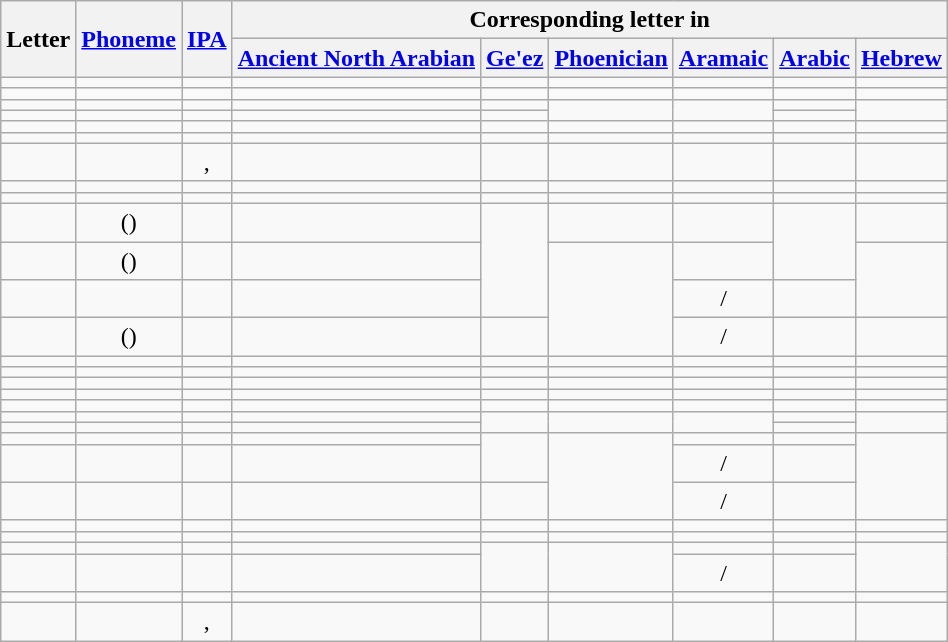<table class="wikitable" id="letters_chart" style="text-align: center;">
<tr>
<th rowspan="2">Letter</th>
<th rowspan="2"><a href='#'>Phoneme</a></th>
<th rowspan="2"><a href='#'>IPA</a></th>
<th colspan="9">Corresponding letter in</th>
</tr>
<tr>
<th><a href='#'>Ancient North Arabian</a></th>
<th><a href='#'>Ge'ez</a></th>
<th><a href='#'>Phoenician</a></th>
<th><a href='#'>Aramaic</a></th>
<th><a href='#'>Arabic</a></th>
<th><a href='#'>Hebrew</a></th>
</tr>
<tr>
<td></td>
<td></td>
<td></td>
<td></td>
<td></td>
<td></td>
<td></td>
<td></td>
<td></td>
</tr>
<tr>
<td></td>
<td></td>
<td></td>
<td></td>
<td></td>
<td></td>
<td></td>
<td></td>
<td></td>
</tr>
<tr>
<td></td>
<td></td>
<td></td>
<td></td>
<td></td>
<td rowspan="2"></td>
<td rowspan="2"></td>
<td></td>
<td rowspan="2"></td>
</tr>
<tr>
<td></td>
<td></td>
<td></td>
<td></td>
<td></td>
<td></td>
</tr>
<tr>
<td></td>
<td></td>
<td></td>
<td></td>
<td></td>
<td></td>
<td></td>
<td></td>
<td></td>
</tr>
<tr>
<td></td>
<td></td>
<td></td>
<td></td>
<td></td>
<td></td>
<td></td>
<td></td>
<td></td>
</tr>
<tr>
<td></td>
<td></td>
<td>, </td>
<td></td>
<td></td>
<td></td>
<td></td>
<td></td>
<td></td>
</tr>
<tr>
<td></td>
<td></td>
<td></td>
<td></td>
<td></td>
<td></td>
<td></td>
<td></td>
<td></td>
</tr>
<tr>
<td></td>
<td></td>
<td></td>
<td></td>
<td></td>
<td></td>
<td></td>
<td></td>
<td></td>
</tr>
<tr>
<td></td>
<td> ()</td>
<td></td>
<td></td>
<td rowspan="3"></td>
<td></td>
<td></td>
<td rowspan="2"></td>
<td></td>
</tr>
<tr>
<td></td>
<td> ()</td>
<td></td>
<td></td>
<td rowspan="3"></td>
<td></td>
<td rowspan="2"></td>
</tr>
<tr>
<td></td>
<td></td>
<td></td>
<td></td>
<td>/</td>
<td></td>
</tr>
<tr>
<td></td>
<td> ()</td>
<td></td>
<td></td>
<td></td>
<td>/</td>
<td></td>
<td></td>
</tr>
<tr>
<td></td>
<td></td>
<td></td>
<td></td>
<td></td>
<td></td>
<td></td>
<td></td>
<td></td>
</tr>
<tr>
<td></td>
<td></td>
<td></td>
<td></td>
<td></td>
<td></td>
<td></td>
<td></td>
<td></td>
</tr>
<tr>
<td></td>
<td></td>
<td></td>
<td></td>
<td></td>
<td></td>
<td></td>
<td></td>
<td></td>
</tr>
<tr>
<td></td>
<td></td>
<td></td>
<td></td>
<td></td>
<td></td>
<td></td>
<td></td>
<td></td>
</tr>
<tr>
<td></td>
<td></td>
<td></td>
<td></td>
<td></td>
<td></td>
<td></td>
<td></td>
<td></td>
</tr>
<tr>
<td></td>
<td></td>
<td></td>
<td></td>
<td rowspan="2"></td>
<td rowspan="2"></td>
<td rowspan="2"></td>
<td></td>
<td rowspan="2"></td>
</tr>
<tr>
<td></td>
<td></td>
<td></td>
<td></td>
<td></td>
</tr>
<tr>
<td></td>
<td></td>
<td></td>
<td></td>
<td rowspan="2"></td>
<td rowspan="3"></td>
<td></td>
<td></td>
<td rowspan="3"></td>
</tr>
<tr>
<td></td>
<td></td>
<td></td>
<td></td>
<td>/</td>
<td></td>
</tr>
<tr>
<td></td>
<td></td>
<td></td>
<td></td>
<td></td>
<td>/</td>
<td></td>
</tr>
<tr>
<td></td>
<td></td>
<td></td>
<td></td>
<td></td>
<td></td>
<td></td>
<td></td>
<td></td>
</tr>
<tr>
<td></td>
<td></td>
<td></td>
<td></td>
<td></td>
<td></td>
<td></td>
<td></td>
<td></td>
</tr>
<tr>
<td></td>
<td></td>
<td></td>
<td></td>
<td rowspan="2"></td>
<td rowspan="2"></td>
<td></td>
<td></td>
<td rowspan="2"></td>
</tr>
<tr>
<td></td>
<td></td>
<td></td>
<td></td>
<td>/</td>
<td></td>
</tr>
<tr>
<td></td>
<td></td>
<td></td>
<td></td>
<td></td>
<td></td>
<td></td>
<td></td>
<td></td>
</tr>
<tr>
<td></td>
<td></td>
<td>, </td>
<td></td>
<td></td>
<td></td>
<td></td>
<td></td>
<td></td>
</tr>
</table>
